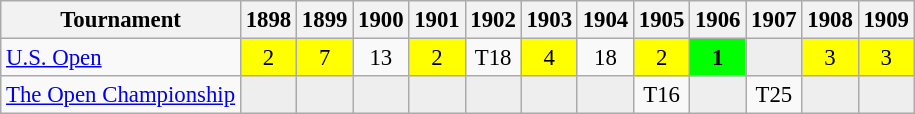<table class="wikitable" style="font-size:95%;text-align:center;">
<tr>
<th>Tournament</th>
<th>1898</th>
<th>1899</th>
<th>1900</th>
<th>1901</th>
<th>1902</th>
<th>1903</th>
<th>1904</th>
<th>1905</th>
<th>1906</th>
<th>1907</th>
<th>1908</th>
<th>1909</th>
</tr>
<tr>
<td align=left><a href='#'>U.S. Open</a></td>
<td style="background:yellow;">2</td>
<td style="background:yellow;">7</td>
<td>13</td>
<td style="background:yellow;">2</td>
<td>T18</td>
<td style="background:yellow;">4</td>
<td>18</td>
<td style="background:yellow;">2</td>
<td style="background:#00ff00;"><strong>1</strong></td>
<td style="background:#eeeeee;"></td>
<td style="background:yellow;">3</td>
<td style="background:yellow;">3</td>
</tr>
<tr>
<td align=left><a href='#'>The Open Championship</a></td>
<td style="background:#eeeeee;"></td>
<td style="background:#eeeeee;"></td>
<td style="background:#eeeeee;"></td>
<td style="background:#eeeeee;"></td>
<td style="background:#eeeeee;"></td>
<td style="background:#eeeeee;"></td>
<td style="background:#eeeeee;"></td>
<td>T16</td>
<td style="background:#eeeeee;"></td>
<td>T25</td>
<td style="background:#eeeeee;"></td>
<td style="background:#eeeeee;"></td>
</tr>
</table>
